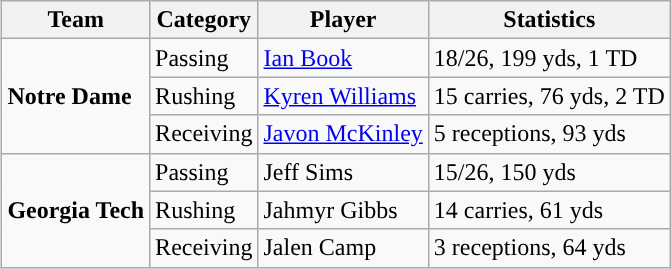<table class="wikitable" style="float: right;">
<tr>
<th>Team</th>
<th>Category</th>
<th>Player</th>
<th>Statistics</th>
</tr>
<tr>
<td rowspan=3><strong>Notre Dame</strong></td>
<td>Passing</td>
<td><a href='#'>Ian Book</a></td>
<td>18/26, 199 yds, 1 TD</td>
</tr>
<tr>
<td>Rushing</td>
<td><a href='#'>Kyren Williams</a></td>
<td>15 carries, 76 yds, 2 TD</td>
</tr>
<tr>
<td>Receiving</td>
<td><a href='#'>Javon McKinley</a></td>
<td>5 receptions, 93 yds</td>
</tr>
<tr>
<td rowspan=3><strong>Georgia Tech</strong></td>
<td>Passing</td>
<td>Jeff Sims</td>
<td>15/26, 150 yds</td>
</tr>
<tr>
<td>Rushing</td>
<td>Jahmyr Gibbs</td>
<td>14 carries, 61 yds</td>
</tr>
<tr>
<td>Receiving</td>
<td>Jalen Camp</td>
<td>3 receptions, 64 yds</td>
</tr>
</table>
